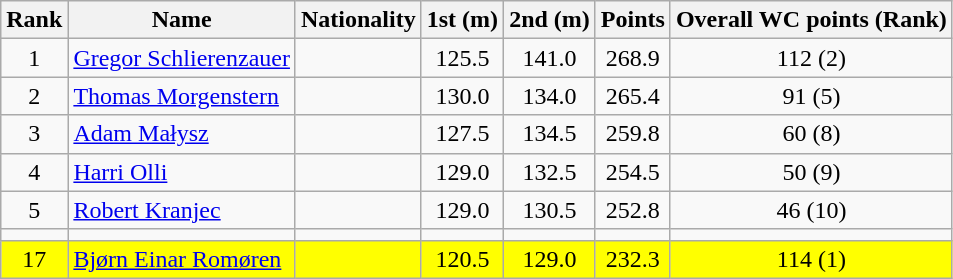<table class="wikitable">
<tr>
<th align=Center>Rank</th>
<th>Name</th>
<th>Nationality</th>
<th align=Center>1st (m)</th>
<th>2nd (m)</th>
<th>Points</th>
<th>Overall WC points (Rank)</th>
</tr>
<tr>
<td align=center>1</td>
<td align=left><a href='#'>Gregor Schlierenzauer</a></td>
<td align=left></td>
<td align=center>125.5</td>
<td align=center>141.0</td>
<td align=center>268.9</td>
<td align=center>112 (2)</td>
</tr>
<tr>
<td align=center>2</td>
<td align=left><a href='#'>Thomas Morgenstern</a></td>
<td align=left></td>
<td align=center>130.0</td>
<td align=center>134.0</td>
<td align=center>265.4</td>
<td align=center>91 (5)</td>
</tr>
<tr>
<td align=center>3</td>
<td align=left><a href='#'>Adam Małysz</a></td>
<td align=left></td>
<td align=center>127.5</td>
<td align=center>134.5</td>
<td align=center>259.8</td>
<td align=center>60 (8)</td>
</tr>
<tr>
<td align=center>4</td>
<td align=left><a href='#'>Harri Olli</a></td>
<td align=left></td>
<td align=center>129.0</td>
<td align=center>132.5</td>
<td align=center>254.5</td>
<td align=center>50 (9)</td>
</tr>
<tr>
<td align=center>5</td>
<td align=left><a href='#'>Robert Kranjec</a></td>
<td align=left></td>
<td align=center>129.0</td>
<td align=center>130.5</td>
<td align=center>252.8</td>
<td align=center>46 (10)</td>
</tr>
<tr>
<td align=center></td>
<td align=left></td>
<td align=left></td>
<td align=center></td>
<td align=center></td>
<td align=center></td>
<td align=center></td>
</tr>
<tr style="background:#FFFF00;">
<td align=center>17</td>
<td align=left><a href='#'>Bjørn Einar Romøren</a></td>
<td align=left></td>
<td align=center>120.5</td>
<td align=center>129.0</td>
<td align=center>232.3</td>
<td align=center>114 (1)</td>
</tr>
</table>
